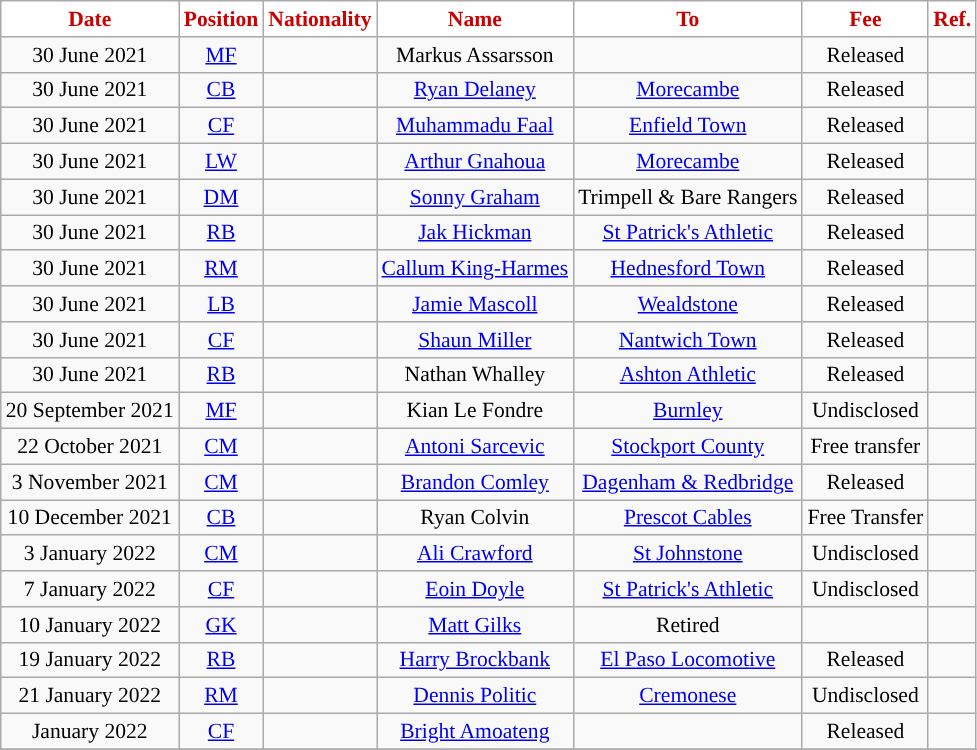<table class="wikitable"  style="text-align:center; font-size:90%; ">
<tr>
<th style="background:#ffffff;color:#cc0000;">Date</th>
<th style="background:#ffffff;color:#cc0000;">Position</th>
<th style="background:#ffffff;color:#cc0000;">Nationality</th>
<th style="background:#ffffff;color:#cc0000;">Name</th>
<th style="background:#ffffff;color:#cc0000;">To</th>
<th style="background:#ffffff;color:#cc0000;">Fee</th>
<th style="background:#ffffff;color:#cc0000;">Ref.</th>
</tr>
<tr>
<td>30 June 2021</td>
<td><a href='#'>MF</a></td>
<td></td>
<td>Markus Assarsson</td>
<td></td>
<td>Released</td>
<td></td>
</tr>
<tr>
<td>30 June 2021</td>
<td><a href='#'>CB</a></td>
<td></td>
<td><a href='#'>Ryan Delaney</a></td>
<td> <a href='#'>Morecambe</a></td>
<td>Released</td>
<td></td>
</tr>
<tr>
<td>30 June 2021</td>
<td><a href='#'>CF</a></td>
<td></td>
<td><a href='#'>Muhammadu Faal</a></td>
<td> <a href='#'>Enfield Town</a></td>
<td>Released</td>
<td></td>
</tr>
<tr>
<td>30 June 2021</td>
<td><a href='#'>LW</a></td>
<td></td>
<td><a href='#'>Arthur Gnahoua</a></td>
<td> <a href='#'>Morecambe</a></td>
<td>Released</td>
<td></td>
</tr>
<tr>
<td>30 June 2021</td>
<td><a href='#'>DM</a></td>
<td></td>
<td><a href='#'>Sonny Graham</a></td>
<td> Trimpell & Bare Rangers</td>
<td>Released</td>
<td></td>
</tr>
<tr>
<td>30 June 2021</td>
<td><a href='#'>RB</a></td>
<td></td>
<td><a href='#'>Jak Hickman</a></td>
<td> <a href='#'>St Patrick's Athletic</a></td>
<td>Released</td>
<td></td>
</tr>
<tr>
<td>30 June 2021</td>
<td><a href='#'>RM</a></td>
<td></td>
<td><a href='#'>Callum King-Harmes</a></td>
<td> <a href='#'>Hednesford Town</a></td>
<td>Released</td>
<td></td>
</tr>
<tr>
<td>30 June 2021</td>
<td><a href='#'>LB</a></td>
<td></td>
<td><a href='#'>Jamie Mascoll</a></td>
<td> <a href='#'>Wealdstone</a></td>
<td>Released</td>
<td></td>
</tr>
<tr>
<td>30 June 2021</td>
<td><a href='#'>CF</a></td>
<td></td>
<td><a href='#'>Shaun Miller</a></td>
<td> <a href='#'>Nantwich Town</a></td>
<td>Released</td>
<td></td>
</tr>
<tr>
<td>30 June 2021</td>
<td><a href='#'>RB</a></td>
<td></td>
<td>Nathan Whalley</td>
<td> <a href='#'>Ashton Athletic</a></td>
<td>Released</td>
<td></td>
</tr>
<tr>
<td>20 September 2021</td>
<td><a href='#'>MF</a></td>
<td></td>
<td>Kian Le Fondre</td>
<td> <a href='#'>Burnley</a></td>
<td>Undisclosed</td>
<td></td>
</tr>
<tr>
<td>22 October 2021</td>
<td><a href='#'>CM</a></td>
<td></td>
<td><a href='#'>Antoni Sarcevic</a></td>
<td> <a href='#'>Stockport County</a></td>
<td>Free transfer</td>
<td></td>
</tr>
<tr>
<td>3 November 2021</td>
<td><a href='#'>CM</a></td>
<td></td>
<td><a href='#'>Brandon Comley</a></td>
<td> <a href='#'>Dagenham & Redbridge</a></td>
<td>Released</td>
<td></td>
</tr>
<tr>
<td>10 December 2021</td>
<td><a href='#'>CB</a></td>
<td></td>
<td>Ryan Colvin</td>
<td> <a href='#'>Prescot Cables</a></td>
<td>Free Transfer</td>
<td></td>
</tr>
<tr>
<td>3 January 2022</td>
<td><a href='#'>CM</a></td>
<td></td>
<td><a href='#'>Ali Crawford</a></td>
<td> <a href='#'>St Johnstone</a></td>
<td>Undisclosed</td>
<td></td>
</tr>
<tr>
<td>7 January 2022</td>
<td><a href='#'>CF</a></td>
<td></td>
<td><a href='#'>Eoin Doyle</a></td>
<td> <a href='#'>St Patrick's Athletic</a></td>
<td>Undisclosed</td>
<td></td>
</tr>
<tr>
<td>10 January 2022</td>
<td><a href='#'>GK</a></td>
<td></td>
<td><a href='#'>Matt Gilks</a></td>
<td>Retired</td>
<td></td>
<td></td>
</tr>
<tr>
<td>19 January 2022</td>
<td><a href='#'>RB</a></td>
<td></td>
<td><a href='#'>Harry Brockbank</a></td>
<td> <a href='#'>El Paso Locomotive</a></td>
<td>Released</td>
<td></td>
</tr>
<tr>
<td>21 January 2022</td>
<td><a href='#'>RM</a></td>
<td></td>
<td><a href='#'>Dennis Politic</a></td>
<td> <a href='#'>Cremonese</a></td>
<td>Undisclosed</td>
<td></td>
</tr>
<tr>
<td>January 2022</td>
<td><a href='#'>CF</a></td>
<td></td>
<td><a href='#'>Bright Amoateng</a></td>
<td></td>
<td>Released</td>
<td></td>
</tr>
<tr>
</tr>
</table>
